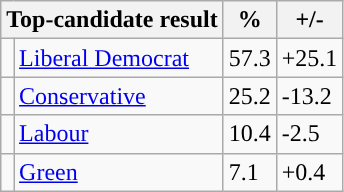<table class="wikitable">
<tr>
<th colspan="2">Top-candidate result</th>
<th>%</th>
<th>+/-</th>
</tr>
<tr>
<td style="background-color: "></td>
<td><a href='#'>Liberal Democrat</a></td>
<td>57.3</td>
<td><span>+25.1</span></td>
</tr>
<tr>
<td style="background-color: "></td>
<td><a href='#'>Conservative</a></td>
<td>25.2</td>
<td><span>-13.2</span></td>
</tr>
<tr>
<td style="background-color: "></td>
<td><a href='#'>Labour</a></td>
<td>10.4</td>
<td><span>-2.5</span></td>
</tr>
<tr>
<td style="background-color: "></td>
<td><a href='#'>Green</a></td>
<td>7.1</td>
<td><span>+0.4</span></td>
</tr>
</table>
